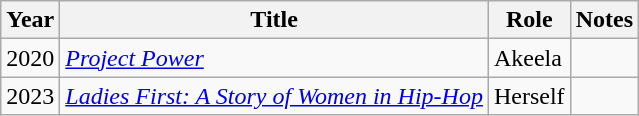<table class="wikitable plainrowheaders sortable">
<tr>
<th scope="col">Year</th>
<th scope="col">Title</th>
<th scope="col">Role</th>
<th scope="col" class="unsortable">Notes</th>
</tr>
<tr>
<td>2020</td>
<td><em><a href='#'>Project Power</a></em></td>
<td>Akeela</td>
<td></td>
</tr>
<tr>
<td>2023</td>
<td><em><a href='#'>Ladies First: A Story of Women in Hip-Hop</a></em></td>
<td>Herself</td>
<td></td>
</tr>
</table>
